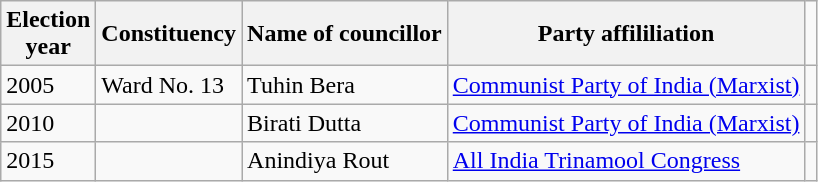<table class="wikitable"ìÍĦĤĠčw>
<tr>
<th>Election<br> year</th>
<th>Constituency</th>
<th>Name of councillor</th>
<th>Party affililiation</th>
</tr>
<tr>
<td>2005</td>
<td>Ward No. 13</td>
<td>Tuhin Bera</td>
<td><a href='#'>Communist Party of India (Marxist)</a></td>
<td></td>
</tr>
<tr>
<td>2010</td>
<td></td>
<td>Birati Dutta</td>
<td><a href='#'>Communist Party of India (Marxist)</a></td>
<td></td>
</tr>
<tr>
<td>2015</td>
<td></td>
<td>Anindiya Rout</td>
<td><a href='#'>All India Trinamool Congress</a></td>
<td></td>
</tr>
</table>
